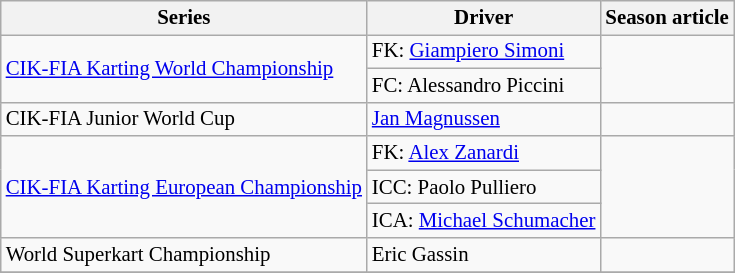<table class="wikitable" style="font-size: 87%;">
<tr>
<th>Series</th>
<th>Driver</th>
<th>Season article</th>
</tr>
<tr>
<td rowspan=2><a href='#'>CIK-FIA Karting World Championship</a></td>
<td>FK:  <a href='#'>Giampiero Simoni</a></td>
<td rowspan=2></td>
</tr>
<tr>
<td>FC:  Alessandro Piccini</td>
</tr>
<tr>
<td>CIK-FIA Junior World Cup</td>
<td> <a href='#'>Jan Magnussen</a></td>
<td></td>
</tr>
<tr>
<td rowspan=3><a href='#'>CIK-FIA Karting European Championship</a></td>
<td>FK:  <a href='#'>Alex Zanardi</a></td>
<td rowspan=3></td>
</tr>
<tr>
<td>ICC:  Paolo Pulliero</td>
</tr>
<tr>
<td>ICA:  <a href='#'>Michael Schumacher</a></td>
</tr>
<tr>
<td>World Superkart Championship</td>
<td> Eric Gassin</td>
<td></td>
</tr>
<tr>
</tr>
</table>
